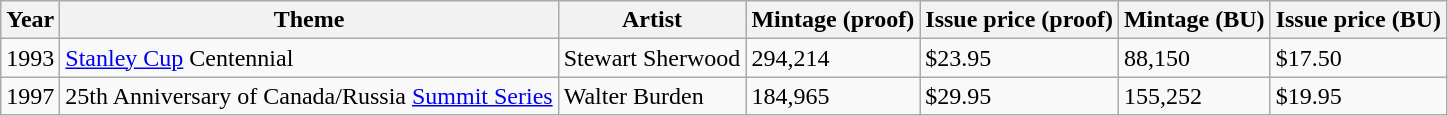<table class="wikitable">
<tr>
<th>Year</th>
<th>Theme</th>
<th>Artist</th>
<th>Mintage (proof)</th>
<th>Issue price (proof)</th>
<th>Mintage (BU)</th>
<th>Issue price (BU)</th>
</tr>
<tr>
<td>1993</td>
<td><a href='#'>Stanley Cup</a> Centennial</td>
<td>Stewart Sherwood</td>
<td>294,214</td>
<td>$23.95</td>
<td>88,150</td>
<td>$17.50</td>
</tr>
<tr>
<td>1997</td>
<td>25th Anniversary of Canada/Russia <a href='#'>Summit Series</a></td>
<td>Walter Burden</td>
<td>184,965</td>
<td>$29.95</td>
<td>155,252</td>
<td>$19.95</td>
</tr>
</table>
